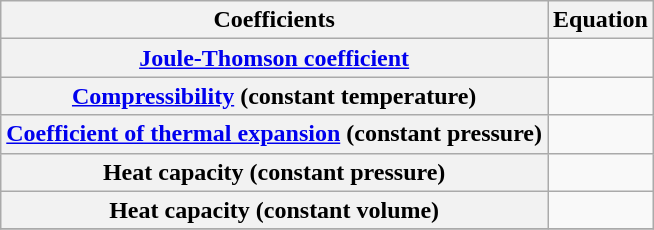<table class="wikitable">
<tr>
<th>Coefficients</th>
<th>Equation</th>
</tr>
<tr>
<th><a href='#'>Joule-Thomson coefficient</a></th>
<td></td>
</tr>
<tr>
<th><a href='#'>Compressibility</a> (constant temperature)</th>
<td></td>
</tr>
<tr>
<th><a href='#'>Coefficient of thermal expansion</a> (constant pressure)</th>
<td></td>
</tr>
<tr>
<th>Heat capacity (constant pressure)</th>
<td></td>
</tr>
<tr>
<th>Heat capacity (constant volume)</th>
<td></td>
</tr>
<tr>
</tr>
</table>
